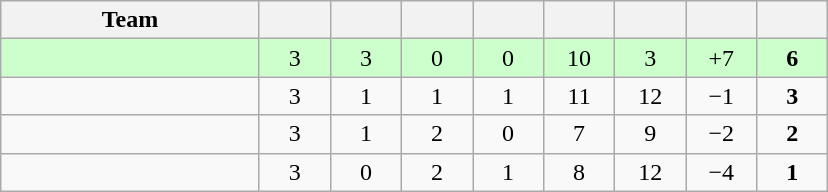<table class="wikitable" style="text-align:center;">
<tr>
<th width=165>Team</th>
<th width=40></th>
<th width=40></th>
<th width=40></th>
<th width=40></th>
<th width=40></th>
<th width=40></th>
<th width=40></th>
<th width=40></th>
</tr>
<tr bgcolor="ccffcc">
<td style="text-align:left;"></td>
<td>3</td>
<td>3</td>
<td>0</td>
<td>0</td>
<td>10</td>
<td>3</td>
<td>+7</td>
<td><strong>6</strong></td>
</tr>
<tr>
<td style="text-align:left;"></td>
<td>3</td>
<td>1</td>
<td>1</td>
<td>1</td>
<td>11</td>
<td>12</td>
<td>−1</td>
<td><strong>3</strong></td>
</tr>
<tr>
<td style="text-align:left;"></td>
<td>3</td>
<td>1</td>
<td>2</td>
<td>0</td>
<td>7</td>
<td>9</td>
<td>−2</td>
<td><strong>2</strong></td>
</tr>
<tr>
<td style="text-align:left;"></td>
<td>3</td>
<td>0</td>
<td>2</td>
<td>1</td>
<td>8</td>
<td>12</td>
<td>−4</td>
<td><strong>1</strong></td>
</tr>
</table>
